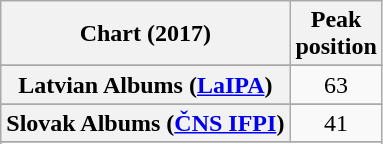<table class="wikitable sortable plainrowheaders" style="text-align:center">
<tr>
<th scope="col">Chart (2017)</th>
<th scope="col">Peak<br>position</th>
</tr>
<tr>
</tr>
<tr>
</tr>
<tr>
</tr>
<tr>
</tr>
<tr>
</tr>
<tr>
<th scope="row">Latvian Albums (<a href='#'>LaIPA</a>)</th>
<td>63</td>
</tr>
<tr>
</tr>
<tr>
<th scope="row">Slovak Albums (<a href='#'>ČNS IFPI</a>)</th>
<td>41</td>
</tr>
<tr>
</tr>
<tr>
</tr>
</table>
